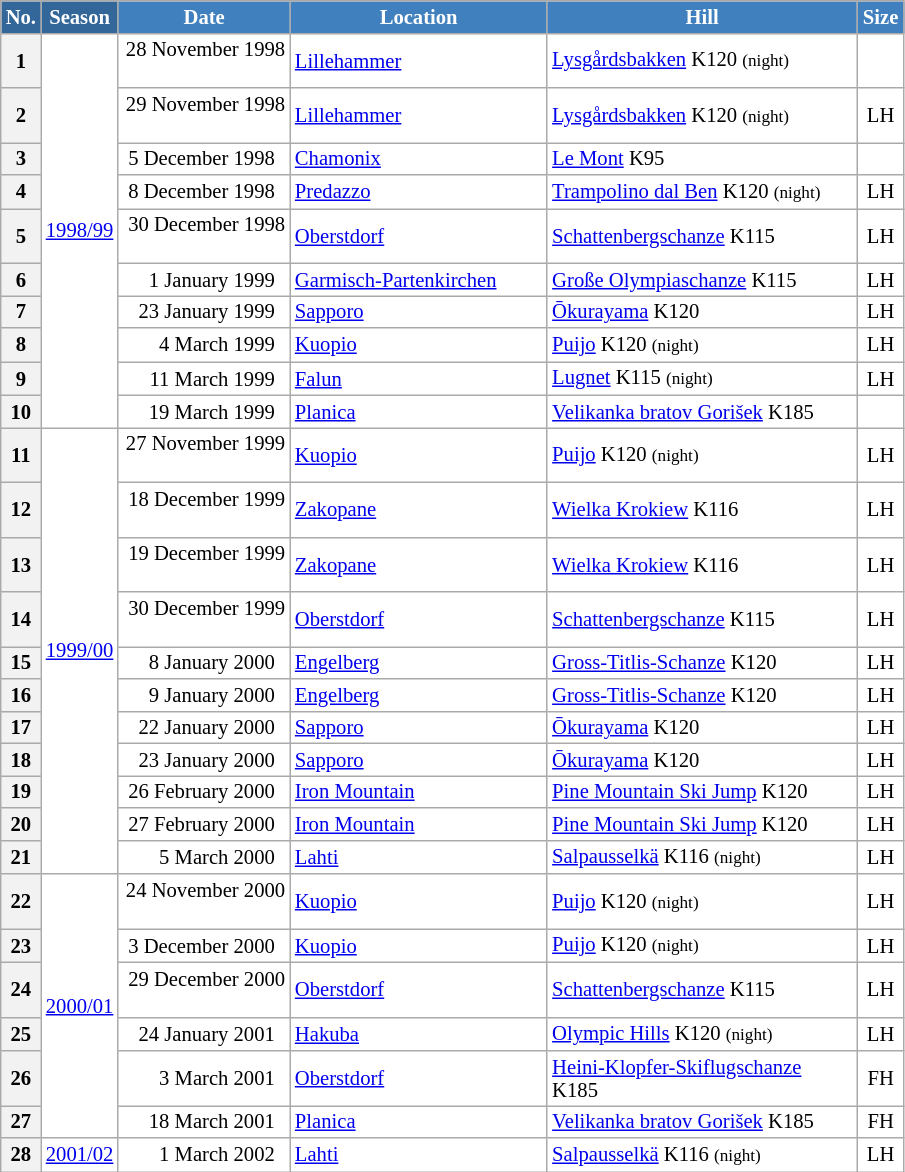<table class="wikitable sortable" style="font-size:86%; line-height:15px; text-align:left; border:grey solid 1px; border-collapse:collapse; background:#ffffff;">
<tr style="background:#efefef;">
<th style="background-color:#369; color:white; width:10px;">No.</th>
<th style="background-color:#369; color:white;  width:30px;">Season</th>
<th style="background-color:#4180be; color:white; width:108px;">Date</th>
<th style="background-color:#4180be; color:white; width:165px;">Location</th>
<th style="background-color:#4180be; color:white; width:200px;">Hill</th>
<th style="background-color:#4180be; color:white; width:25px;">Size</th>
</tr>
<tr>
<th scope=row style="text-align:center;">1</th>
<td align=center rowspan=10><a href='#'>1998/99</a></td>
<td align=right>28 November 1998  </td>
<td> <a href='#'>Lillehammer</a></td>
<td><a href='#'>Lysgårdsbakken</a> K120 <small>(night)</small></td>
<td align=center></td>
</tr>
<tr>
<th scope=row style="text-align:center;">2</th>
<td align=right>29 November 1998  </td>
<td> <a href='#'>Lillehammer</a></td>
<td><a href='#'>Lysgårdsbakken</a> K120 <small>(night)</small></td>
<td align=center>LH</td>
</tr>
<tr>
<th scope=row style="text-align:center;">3</th>
<td align=right>5 December 1998  </td>
<td> <a href='#'>Chamonix</a></td>
<td><a href='#'>Le Mont</a> K95</td>
<td align=center></td>
</tr>
<tr>
<th scope=row style="text-align:center;">4</th>
<td align=right>8 December 1998  </td>
<td> <a href='#'>Predazzo</a></td>
<td><a href='#'>Trampolino dal Ben</a> K120 <small>(night)</small></td>
<td align=center>LH</td>
</tr>
<tr>
<th scope=row style="text-align:center;">5</th>
<td align=right>30 December 1998  </td>
<td> <a href='#'>Oberstdorf</a></td>
<td><a href='#'>Schattenbergschanze</a> K115</td>
<td align=center>LH</td>
</tr>
<tr>
<th scope=row style="text-align:center;">6</th>
<td align=right>1 January 1999  </td>
<td> <a href='#'>Garmisch-Partenkirchen</a></td>
<td><a href='#'>Große Olympiaschanze</a> K115</td>
<td align=center>LH</td>
</tr>
<tr>
<th scope=row style="text-align:center;">7</th>
<td align=right>23 January 1999  </td>
<td> <a href='#'>Sapporo</a></td>
<td><a href='#'>Ōkurayama</a> K120</td>
<td align=center>LH</td>
</tr>
<tr>
<th scope=row style="text-align:center;">8</th>
<td align=right>4 March 1999  </td>
<td> <a href='#'>Kuopio</a></td>
<td><a href='#'>Puijo</a> K120 <small>(night)</small></td>
<td align=center>LH</td>
</tr>
<tr>
<th scope=row style="text-align:center;">9</th>
<td align=right>11 March 1999  </td>
<td> <a href='#'>Falun</a></td>
<td><a href='#'>Lugnet</a> K115 <small>(night)</small></td>
<td align=center>LH</td>
</tr>
<tr>
<th scope=row style="text-align:center;">10</th>
<td align=right>19 March 1999  </td>
<td> <a href='#'>Planica</a></td>
<td><a href='#'>Velikanka bratov Gorišek</a> K185</td>
<td align=center></td>
</tr>
<tr>
<th scope=row style="text-align:center;">11</th>
<td align=center rowspan=11><a href='#'>1999/00</a></td>
<td align=right>27 November 1999  </td>
<td> <a href='#'>Kuopio</a></td>
<td><a href='#'>Puijo</a> K120 <small>(night)</small></td>
<td align=center>LH</td>
</tr>
<tr>
<th scope=row style="text-align:center;">12</th>
<td align=right>18 December 1999  </td>
<td> <a href='#'>Zakopane</a></td>
<td><a href='#'>Wielka Krokiew</a> K116</td>
<td align=center>LH</td>
</tr>
<tr>
<th scope=row style="text-align:center;">13</th>
<td align=right>19 December 1999  </td>
<td> <a href='#'>Zakopane</a></td>
<td><a href='#'>Wielka Krokiew</a> K116</td>
<td align=center>LH</td>
</tr>
<tr>
<th scope=row style="text-align:center;">14</th>
<td align=right>30 December 1999  </td>
<td> <a href='#'>Oberstdorf</a></td>
<td><a href='#'>Schattenbergschanze</a> K115</td>
<td align=center>LH</td>
</tr>
<tr>
<th scope=row style="text-align:center;">15</th>
<td align=right>8 January 2000  </td>
<td> <a href='#'>Engelberg</a></td>
<td><a href='#'>Gross-Titlis-Schanze</a> K120</td>
<td align=center>LH</td>
</tr>
<tr>
<th scope=row style="text-align:center;">16</th>
<td align=right>9 January 2000  </td>
<td> <a href='#'>Engelberg</a></td>
<td><a href='#'>Gross-Titlis-Schanze</a> K120</td>
<td align=center>LH</td>
</tr>
<tr>
<th scope=row style="text-align:center;">17</th>
<td align=right>22 January 2000  </td>
<td> <a href='#'>Sapporo</a></td>
<td><a href='#'>Ōkurayama</a> K120</td>
<td align=center>LH</td>
</tr>
<tr>
<th scope=row style="text-align:center;">18</th>
<td align=right>23 January 2000  </td>
<td> <a href='#'>Sapporo</a></td>
<td><a href='#'>Ōkurayama</a> K120</td>
<td align=center>LH</td>
</tr>
<tr>
<th scope=row style="text-align:center;">19</th>
<td align=right>26 February 2000  </td>
<td> <a href='#'>Iron Mountain</a></td>
<td><a href='#'>Pine Mountain Ski Jump</a> K120</td>
<td align=center>LH</td>
</tr>
<tr>
<th scope=row style="text-align:center;">20</th>
<td align=right>27 February 2000  </td>
<td> <a href='#'>Iron Mountain</a></td>
<td><a href='#'>Pine Mountain Ski Jump</a> K120</td>
<td align=center>LH</td>
</tr>
<tr>
<th scope=row style="text-align:center;">21</th>
<td align=right>5 March 2000  </td>
<td> <a href='#'>Lahti</a></td>
<td><a href='#'>Salpausselkä</a> K116 <small>(night)</small></td>
<td align=center>LH</td>
</tr>
<tr>
<th scope=row style="text-align:center;">22</th>
<td align=center rowspan=6><a href='#'>2000/01</a></td>
<td align=right>24 November 2000  </td>
<td> <a href='#'>Kuopio</a></td>
<td><a href='#'>Puijo</a> K120 <small>(night)</small></td>
<td align=center>LH</td>
</tr>
<tr>
<th scope=row style="text-align:center;">23</th>
<td align=right>3 December 2000  </td>
<td> <a href='#'>Kuopio</a></td>
<td><a href='#'>Puijo</a> K120 <small>(night)</small></td>
<td align=center>LH</td>
</tr>
<tr>
<th scope=row style="text-align:center;">24</th>
<td align=right>29 December 2000  </td>
<td> <a href='#'>Oberstdorf</a></td>
<td><a href='#'>Schattenbergschanze</a> K115</td>
<td align=center>LH</td>
</tr>
<tr>
<th scope=row style="text-align:center;">25</th>
<td align=right>24 January 2001  </td>
<td> <a href='#'>Hakuba</a></td>
<td><a href='#'>Olympic Hills</a> K120 <small>(night)</small></td>
<td align=center>LH</td>
</tr>
<tr>
<th scope=row style="text-align:center;">26</th>
<td align=right>3 March 2001  </td>
<td> <a href='#'>Oberstdorf</a></td>
<td><a href='#'>Heini-Klopfer-Skiflugschanze</a> K185</td>
<td align=center>FH</td>
</tr>
<tr>
<th scope=row style="text-align:center;">27</th>
<td align=right>18 March 2001  </td>
<td> <a href='#'>Planica</a></td>
<td><a href='#'>Velikanka bratov Gorišek</a> K185</td>
<td align=center>FH</td>
</tr>
<tr>
<th scope=row style="text-align:center;">28</th>
<td align=center><a href='#'>2001/02</a></td>
<td align=right>1 March 2002  </td>
<td> <a href='#'>Lahti</a></td>
<td><a href='#'>Salpausselkä</a> K116 <small>(night)</small></td>
<td align=center>LH</td>
</tr>
</table>
